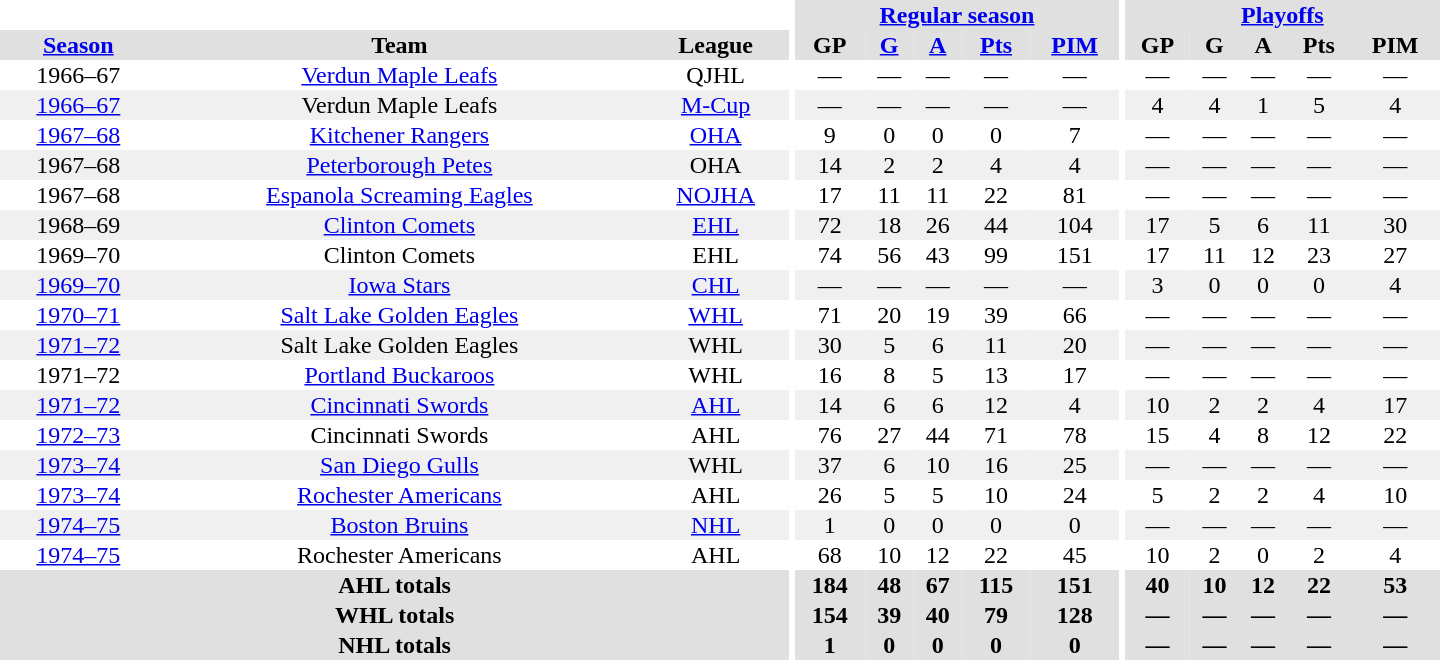<table border="0" cellpadding="1" cellspacing="0" style="text-align:center; width:60em">
<tr bgcolor="#e0e0e0">
<th colspan="3" bgcolor="#ffffff"></th>
<th rowspan="100" bgcolor="#ffffff"></th>
<th colspan="5"><a href='#'>Regular season</a></th>
<th rowspan="100" bgcolor="#ffffff"></th>
<th colspan="5"><a href='#'>Playoffs</a></th>
</tr>
<tr bgcolor="#e0e0e0">
<th><a href='#'>Season</a></th>
<th>Team</th>
<th>League</th>
<th>GP</th>
<th><a href='#'>G</a></th>
<th><a href='#'>A</a></th>
<th><a href='#'>Pts</a></th>
<th><a href='#'>PIM</a></th>
<th>GP</th>
<th>G</th>
<th>A</th>
<th>Pts</th>
<th>PIM</th>
</tr>
<tr>
<td>1966–67</td>
<td><a href='#'>Verdun Maple Leafs</a></td>
<td>QJHL</td>
<td>—</td>
<td>—</td>
<td>—</td>
<td>—</td>
<td>—</td>
<td>—</td>
<td>—</td>
<td>—</td>
<td>—</td>
<td>—</td>
</tr>
<tr bgcolor="#f0f0f0">
<td><a href='#'>1966–67</a></td>
<td>Verdun Maple Leafs</td>
<td><a href='#'>M-Cup</a></td>
<td>—</td>
<td>—</td>
<td>—</td>
<td>—</td>
<td>—</td>
<td>4</td>
<td>4</td>
<td>1</td>
<td>5</td>
<td>4</td>
</tr>
<tr>
<td><a href='#'>1967–68</a></td>
<td><a href='#'>Kitchener Rangers</a></td>
<td><a href='#'>OHA</a></td>
<td>9</td>
<td>0</td>
<td>0</td>
<td>0</td>
<td>7</td>
<td>—</td>
<td>—</td>
<td>—</td>
<td>—</td>
<td>—</td>
</tr>
<tr bgcolor="#f0f0f0">
<td>1967–68</td>
<td><a href='#'>Peterborough Petes</a></td>
<td>OHA</td>
<td>14</td>
<td>2</td>
<td>2</td>
<td>4</td>
<td>4</td>
<td>—</td>
<td>—</td>
<td>—</td>
<td>—</td>
<td>—</td>
</tr>
<tr>
<td>1967–68</td>
<td><a href='#'>Espanola Screaming Eagles</a></td>
<td><a href='#'>NOJHA</a></td>
<td>17</td>
<td>11</td>
<td>11</td>
<td>22</td>
<td>81</td>
<td>—</td>
<td>—</td>
<td>—</td>
<td>—</td>
<td>—</td>
</tr>
<tr bgcolor="#f0f0f0">
<td>1968–69</td>
<td><a href='#'>Clinton Comets</a></td>
<td><a href='#'>EHL</a></td>
<td>72</td>
<td>18</td>
<td>26</td>
<td>44</td>
<td>104</td>
<td>17</td>
<td>5</td>
<td>6</td>
<td>11</td>
<td>30</td>
</tr>
<tr>
<td>1969–70</td>
<td>Clinton Comets</td>
<td>EHL</td>
<td>74</td>
<td>56</td>
<td>43</td>
<td>99</td>
<td>151</td>
<td>17</td>
<td>11</td>
<td>12</td>
<td>23</td>
<td>27</td>
</tr>
<tr bgcolor="#f0f0f0">
<td><a href='#'>1969–70</a></td>
<td><a href='#'>Iowa Stars</a></td>
<td><a href='#'>CHL</a></td>
<td>—</td>
<td>—</td>
<td>—</td>
<td>—</td>
<td>—</td>
<td>3</td>
<td>0</td>
<td>0</td>
<td>0</td>
<td>4</td>
</tr>
<tr>
<td><a href='#'>1970–71</a></td>
<td><a href='#'>Salt Lake Golden Eagles</a></td>
<td><a href='#'>WHL</a></td>
<td>71</td>
<td>20</td>
<td>19</td>
<td>39</td>
<td>66</td>
<td>—</td>
<td>—</td>
<td>—</td>
<td>—</td>
<td>—</td>
</tr>
<tr bgcolor="#f0f0f0">
<td><a href='#'>1971–72</a></td>
<td>Salt Lake Golden Eagles</td>
<td>WHL</td>
<td>30</td>
<td>5</td>
<td>6</td>
<td>11</td>
<td>20</td>
<td>—</td>
<td>—</td>
<td>—</td>
<td>—</td>
<td>—</td>
</tr>
<tr>
<td>1971–72</td>
<td><a href='#'>Portland Buckaroos</a></td>
<td>WHL</td>
<td>16</td>
<td>8</td>
<td>5</td>
<td>13</td>
<td>17</td>
<td>—</td>
<td>—</td>
<td>—</td>
<td>—</td>
<td>—</td>
</tr>
<tr bgcolor="#f0f0f0">
<td><a href='#'>1971–72</a></td>
<td><a href='#'>Cincinnati Swords</a></td>
<td><a href='#'>AHL</a></td>
<td>14</td>
<td>6</td>
<td>6</td>
<td>12</td>
<td>4</td>
<td>10</td>
<td>2</td>
<td>2</td>
<td>4</td>
<td>17</td>
</tr>
<tr>
<td><a href='#'>1972–73</a></td>
<td>Cincinnati Swords</td>
<td>AHL</td>
<td>76</td>
<td>27</td>
<td>44</td>
<td>71</td>
<td>78</td>
<td>15</td>
<td>4</td>
<td>8</td>
<td>12</td>
<td>22</td>
</tr>
<tr bgcolor="#f0f0f0">
<td><a href='#'>1973–74</a></td>
<td><a href='#'>San Diego Gulls</a></td>
<td>WHL</td>
<td>37</td>
<td>6</td>
<td>10</td>
<td>16</td>
<td>25</td>
<td>—</td>
<td>—</td>
<td>—</td>
<td>—</td>
<td>—</td>
</tr>
<tr>
<td><a href='#'>1973–74</a></td>
<td><a href='#'>Rochester Americans</a></td>
<td>AHL</td>
<td>26</td>
<td>5</td>
<td>5</td>
<td>10</td>
<td>24</td>
<td>5</td>
<td>2</td>
<td>2</td>
<td>4</td>
<td>10</td>
</tr>
<tr bgcolor="#f0f0f0">
<td><a href='#'>1974–75</a></td>
<td><a href='#'>Boston Bruins</a></td>
<td><a href='#'>NHL</a></td>
<td>1</td>
<td>0</td>
<td>0</td>
<td>0</td>
<td>0</td>
<td>—</td>
<td>—</td>
<td>—</td>
<td>—</td>
<td>—</td>
</tr>
<tr>
<td><a href='#'>1974–75</a></td>
<td>Rochester Americans</td>
<td>AHL</td>
<td>68</td>
<td>10</td>
<td>12</td>
<td>22</td>
<td>45</td>
<td>10</td>
<td>2</td>
<td>0</td>
<td>2</td>
<td>4</td>
</tr>
<tr bgcolor="#e0e0e0">
<th colspan="3">AHL totals</th>
<th>184</th>
<th>48</th>
<th>67</th>
<th>115</th>
<th>151</th>
<th>40</th>
<th>10</th>
<th>12</th>
<th>22</th>
<th>53</th>
</tr>
<tr bgcolor="#e0e0e0">
<th colspan="3">WHL totals</th>
<th>154</th>
<th>39</th>
<th>40</th>
<th>79</th>
<th>128</th>
<th>—</th>
<th>—</th>
<th>—</th>
<th>—</th>
<th>—</th>
</tr>
<tr bgcolor="#e0e0e0">
<th colspan="3">NHL totals</th>
<th>1</th>
<th>0</th>
<th>0</th>
<th>0</th>
<th>0</th>
<th>—</th>
<th>—</th>
<th>—</th>
<th>—</th>
<th>—</th>
</tr>
</table>
